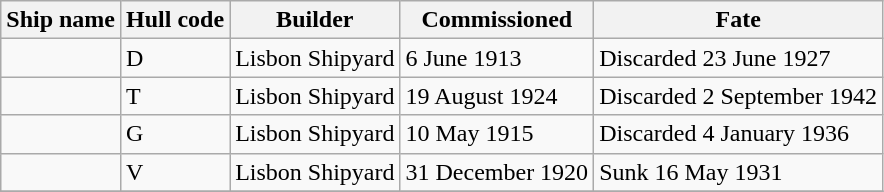<table class="sortable wikitable">
<tr>
<th>Ship name</th>
<th>Hull code</th>
<th>Builder</th>
<th>Commissioned</th>
<th>Fate</th>
</tr>
<tr>
<td></td>
<td>D</td>
<td>Lisbon Shipyard</td>
<td>6 June 1913</td>
<td>Discarded 23 June 1927</td>
</tr>
<tr>
<td></td>
<td>T</td>
<td>Lisbon Shipyard</td>
<td>19 August 1924</td>
<td>Discarded 2 September 1942</td>
</tr>
<tr>
<td></td>
<td>G</td>
<td>Lisbon Shipyard</td>
<td>10 May 1915</td>
<td>Discarded 4 January 1936</td>
</tr>
<tr>
<td></td>
<td>V</td>
<td>Lisbon Shipyard</td>
<td>31 December 1920</td>
<td>Sunk 16 May 1931</td>
</tr>
<tr>
</tr>
</table>
